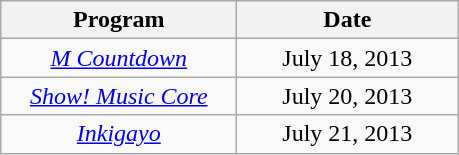<table class="wikitable" style="text-align:center">
<tr>
<th width="150">Program</th>
<th width="140">Date</th>
</tr>
<tr>
<td><em><a href='#'>M Countdown</a></em></td>
<td>July 18, 2013</td>
</tr>
<tr>
<td><em><a href='#'>Show! Music Core</a></em></td>
<td>July 20, 2013</td>
</tr>
<tr>
<td><em><a href='#'>Inkigayo</a></em></td>
<td>July 21, 2013</td>
</tr>
</table>
